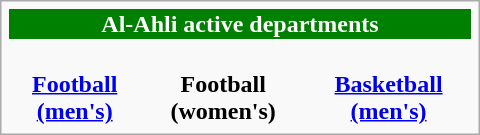<table class="infobox" style="width: 20em; font-size: 95%em;">
<tr style="color:white; background:green; text-align:center;">
<th colspan="3" style="text-align: center">Al-Ahli active departments</th>
</tr>
<tr style="text-align: center">
<td><br><strong><a href='#'>Football<br>(men's)</a></strong></td>
<td><br><strong>Football<br>(women's)</strong></td>
<td><br><strong><a href='#'>Basketball<br>(men's)</a></strong></td>
</tr>
</table>
